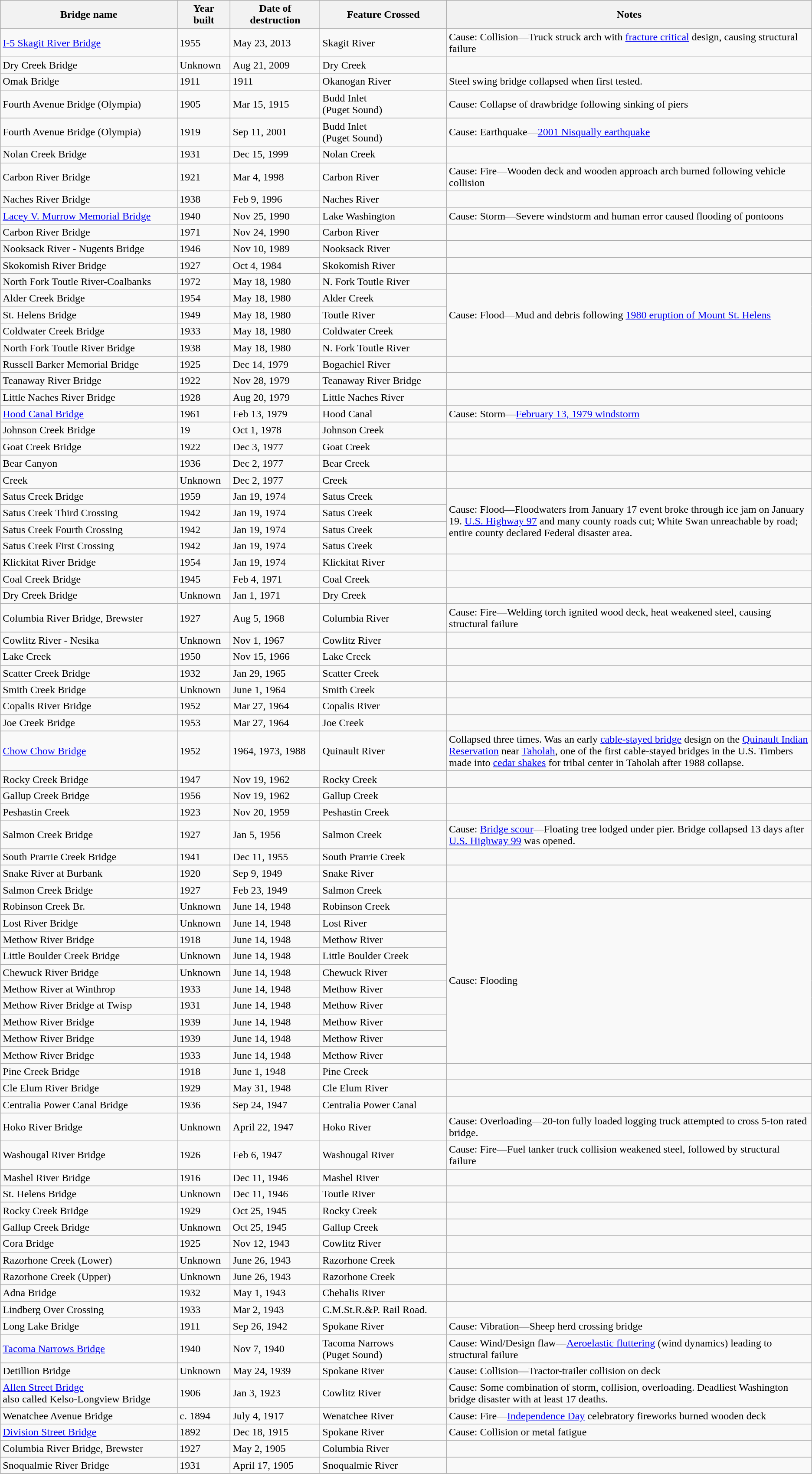<table class="wikitable sortable">
<tr>
<th>Bridge name</th>
<th>Year<br>built</th>
<th>Date of<br>destruction</th>
<th>Feature Crossed</th>
<th class="unsortable" width="45%">Notes</th>
</tr>
<tr>
<td><a href='#'>I-5 Skagit River Bridge</a></td>
<td>1955</td>
<td>May 23, 2013</td>
<td>Skagit River</td>
<td>Cause: Collision—Truck struck arch with <a href='#'>fracture critical</a> design, causing structural failure </td>
</tr>
<tr>
<td>Dry Creek Bridge</td>
<td>Unknown</td>
<td>Aug 21, 2009</td>
<td>Dry Creek</td>
<td></td>
</tr>
<tr>
<td>Omak Bridge</td>
<td>1911</td>
<td>1911</td>
<td>Okanogan River</td>
<td>Steel swing bridge collapsed when first tested.</td>
</tr>
<tr>
<td>Fourth Avenue Bridge (Olympia)</td>
<td>1905</td>
<td>Mar 15, 1915</td>
<td>Budd Inlet<br>(Puget Sound)</td>
<td>Cause: Collapse of drawbridge following sinking of piers</td>
</tr>
<tr>
<td>Fourth Avenue Bridge (Olympia)</td>
<td>1919</td>
<td>Sep 11, 2001</td>
<td>Budd Inlet<br>(Puget Sound)</td>
<td>Cause: Earthquake—<a href='#'>2001 Nisqually earthquake</a> </td>
</tr>
<tr>
<td>Nolan Creek Bridge</td>
<td>1931</td>
<td>Dec 15, 1999</td>
<td>Nolan Creek</td>
<td></td>
</tr>
<tr>
<td>Carbon River Bridge</td>
<td>1921</td>
<td>Mar 4, 1998</td>
<td>Carbon River</td>
<td>Cause: Fire—Wooden deck and wooden approach arch burned following vehicle collision</td>
</tr>
<tr>
<td>Naches River Bridge</td>
<td>1938</td>
<td>Feb 9, 1996</td>
<td>Naches River</td>
<td></td>
</tr>
<tr>
<td><a href='#'>Lacey V. Murrow Memorial Bridge</a></td>
<td>1940</td>
<td>Nov 25, 1990</td>
<td>Lake Washington</td>
<td>Cause: Storm—Severe windstorm and human error caused flooding of pontoons</td>
</tr>
<tr>
<td>Carbon River Bridge</td>
<td>1971</td>
<td>Nov 24, 1990</td>
<td>Carbon River</td>
<td></td>
</tr>
<tr>
<td>Nooksack River - Nugents Bridge</td>
<td>1946</td>
<td>Nov 10, 1989</td>
<td>Nooksack River</td>
<td></td>
</tr>
<tr>
<td>Skokomish River Bridge</td>
<td>1927</td>
<td>Oct 4, 1984</td>
<td>Skokomish River</td>
<td></td>
</tr>
<tr>
<td>North Fork Toutle River-Coalbanks</td>
<td>1972</td>
<td>May 18, 1980</td>
<td>N. Fork Toutle River</td>
<td rowspan="5">Cause: Flood—Mud and debris following <a href='#'>1980 eruption of Mount St. Helens</a></td>
</tr>
<tr>
<td>Alder Creek Bridge</td>
<td>1954</td>
<td>May 18, 1980</td>
<td>Alder Creek</td>
</tr>
<tr>
<td>St. Helens Bridge</td>
<td>1949</td>
<td>May 18, 1980</td>
<td>Toutle River</td>
</tr>
<tr>
<td>Coldwater Creek Bridge</td>
<td>1933</td>
<td>May 18, 1980</td>
<td>Coldwater Creek</td>
</tr>
<tr>
<td>North Fork Toutle River Bridge</td>
<td>1938</td>
<td>May 18, 1980</td>
<td>N. Fork Toutle River</td>
</tr>
<tr>
<td>Russell Barker Memorial Bridge</td>
<td>1925</td>
<td>Dec 14, 1979</td>
<td>Bogachiel River</td>
<td></td>
</tr>
<tr>
<td>Teanaway River Bridge</td>
<td>1922</td>
<td>Nov 28, 1979</td>
<td>Teanaway River Bridge</td>
<td></td>
</tr>
<tr>
<td>Little Naches River Bridge</td>
<td>1928</td>
<td>Aug 20, 1979</td>
<td>Little Naches River</td>
<td></td>
</tr>
<tr>
<td><a href='#'>Hood Canal Bridge</a></td>
<td>1961</td>
<td>Feb 13, 1979</td>
<td>Hood Canal</td>
<td>Cause: Storm—<a href='#'>February 13, 1979 windstorm</a></td>
</tr>
<tr>
<td>Johnson Creek Bridge</td>
<td>19</td>
<td>Oct 1, 1978</td>
<td>Johnson Creek</td>
<td></td>
</tr>
<tr>
<td>Goat Creek Bridge</td>
<td>1922</td>
<td>Dec 3, 1977</td>
<td>Goat Creek</td>
<td></td>
</tr>
<tr>
<td>Bear Canyon</td>
<td>1936</td>
<td>Dec 2, 1977</td>
<td>Bear Creek</td>
<td></td>
</tr>
<tr>
<td>Creek</td>
<td>Unknown</td>
<td>Dec 2, 1977</td>
<td>Creek</td>
<td></td>
</tr>
<tr>
<td>Satus Creek Bridge</td>
<td>1959</td>
<td>Jan 19, 1974</td>
<td>Satus Creek</td>
<td rowspan=4>Cause: Flood—Floodwaters from January 17 event broke through ice jam on January 19. <a href='#'>U.S. Highway 97</a> and many county roads cut; White Swan unreachable by road; entire county declared Federal disaster area.</td>
</tr>
<tr>
<td>Satus Creek Third Crossing</td>
<td>1942</td>
<td>Jan 19, 1974</td>
<td>Satus Creek</td>
</tr>
<tr>
<td>Satus Creek Fourth Crossing</td>
<td>1942</td>
<td>Jan 19, 1974</td>
<td>Satus Creek</td>
</tr>
<tr>
<td>Satus Creek First Crossing</td>
<td>1942</td>
<td>Jan 19, 1974</td>
<td>Satus Creek</td>
</tr>
<tr>
<td>Klickitat River Bridge</td>
<td>1954</td>
<td>Jan 19, 1974</td>
<td>Klickitat River</td>
<td></td>
</tr>
<tr>
<td>Coal Creek Bridge</td>
<td>1945</td>
<td>Feb 4, 1971</td>
<td>Coal Creek</td>
<td></td>
</tr>
<tr>
<td>Dry Creek Bridge</td>
<td>Unknown</td>
<td>Jan 1, 1971</td>
<td>Dry Creek</td>
<td></td>
</tr>
<tr>
<td>Columbia River Bridge, Brewster</td>
<td>1927</td>
<td>Aug 5, 1968</td>
<td>Columbia River</td>
<td>Cause: Fire—Welding torch ignited wood deck, heat weakened steel, causing structural failure</td>
</tr>
<tr>
<td>Cowlitz River - Nesika</td>
<td>Unknown</td>
<td>Nov 1, 1967</td>
<td>Cowlitz River</td>
<td></td>
</tr>
<tr>
<td>Lake Creek</td>
<td>1950</td>
<td>Nov 15, 1966</td>
<td>Lake Creek</td>
<td></td>
</tr>
<tr>
<td>Scatter Creek Bridge</td>
<td>1932</td>
<td>Jan 29, 1965</td>
<td>Scatter Creek</td>
<td></td>
</tr>
<tr>
<td>Smith Creek Bridge</td>
<td>Unknown</td>
<td>June 1, 1964</td>
<td>Smith Creek</td>
<td></td>
</tr>
<tr>
<td>Copalis River Bridge</td>
<td>1952</td>
<td>Mar 27, 1964</td>
<td>Copalis River</td>
<td></td>
</tr>
<tr>
<td>Joe Creek Bridge</td>
<td>1953</td>
<td>Mar 27, 1964</td>
<td>Joe Creek</td>
<td></td>
</tr>
<tr>
<td><a href='#'>Chow Chow Bridge</a></td>
<td>1952</td>
<td>1964, 1973, 1988</td>
<td>Quinault River</td>
<td>Collapsed three times. Was an early <a href='#'>cable-stayed bridge</a> design on the <a href='#'>Quinault Indian Reservation</a> near <a href='#'>Taholah</a>, one of the first cable-stayed bridges in the U.S. Timbers made into <a href='#'>cedar shakes</a> for tribal center in Taholah after 1988 collapse.</td>
</tr>
<tr>
<td>Rocky Creek Bridge</td>
<td>1947</td>
<td>Nov 19, 1962</td>
<td>Rocky Creek</td>
<td></td>
</tr>
<tr>
<td>Gallup Creek Bridge</td>
<td>1956</td>
<td>Nov 19, 1962</td>
<td>Gallup Creek</td>
<td></td>
</tr>
<tr>
<td>Peshastin Creek</td>
<td>1923</td>
<td>Nov 20, 1959</td>
<td>Peshastin Creek</td>
<td></td>
</tr>
<tr>
<td>Salmon Creek Bridge</td>
<td>1927</td>
<td>Jan 5, 1956</td>
<td>Salmon Creek</td>
<td>Cause: <a href='#'>Bridge scour</a>—Floating tree lodged under pier. Bridge collapsed 13 days after <a href='#'>U.S. Highway 99</a> was opened.</td>
</tr>
<tr>
<td>South Prarrie Creek Bridge</td>
<td>1941</td>
<td>Dec 11, 1955</td>
<td>South Prarrie Creek</td>
<td></td>
</tr>
<tr>
<td>Snake River at Burbank</td>
<td>1920</td>
<td>Sep 9, 1949</td>
<td>Snake River</td>
<td></td>
</tr>
<tr>
<td>Salmon Creek Bridge</td>
<td>1927</td>
<td>Feb 23, 1949</td>
<td>Salmon Creek</td>
<td></td>
</tr>
<tr>
<td>Robinson Creek Br.</td>
<td>Unknown</td>
<td>June 14, 1948</td>
<td>Robinson Creek</td>
<td rowspan="10">Cause: Flooding</td>
</tr>
<tr>
<td>Lost River Bridge</td>
<td>Unknown</td>
<td>June 14, 1948</td>
<td>Lost River</td>
</tr>
<tr>
<td>Methow River Bridge</td>
<td>1918</td>
<td>June 14, 1948</td>
<td>Methow River</td>
</tr>
<tr>
<td>Little Boulder Creek Bridge</td>
<td>Unknown</td>
<td>June 14, 1948</td>
<td>Little Boulder Creek</td>
</tr>
<tr>
<td>Chewuck River Bridge</td>
<td>Unknown</td>
<td>June 14, 1948</td>
<td>Chewuck River</td>
</tr>
<tr>
<td>Methow River at Winthrop</td>
<td>1933</td>
<td>June 14, 1948</td>
<td>Methow River</td>
</tr>
<tr>
<td>Methow River Bridge at Twisp</td>
<td>1931</td>
<td>June 14, 1948</td>
<td>Methow River</td>
</tr>
<tr>
<td>Methow River Bridge</td>
<td>1939</td>
<td>June 14, 1948</td>
<td>Methow River</td>
</tr>
<tr>
<td>Methow River Bridge</td>
<td>1939</td>
<td>June 14, 1948</td>
<td>Methow River</td>
</tr>
<tr>
<td>Methow River Bridge</td>
<td>1933</td>
<td>June 14, 1948</td>
<td>Methow River</td>
</tr>
<tr>
<td>Pine Creek Bridge</td>
<td>1918</td>
<td>June 1, 1948</td>
<td>Pine Creek</td>
<td></td>
</tr>
<tr>
<td>Cle Elum River Bridge</td>
<td>1929</td>
<td>May 31, 1948</td>
<td>Cle Elum River</td>
<td></td>
</tr>
<tr>
<td>Centralia Power Canal Bridge</td>
<td>1936</td>
<td>Sep 24, 1947</td>
<td>Centralia Power Canal</td>
<td></td>
</tr>
<tr>
<td>Hoko River Bridge</td>
<td>Unknown</td>
<td>April 22, 1947</td>
<td>Hoko River</td>
<td>Cause: Overloading—20-ton fully loaded logging truck attempted to cross 5-ton rated bridge.</td>
</tr>
<tr>
<td>Washougal River Bridge</td>
<td>1926</td>
<td>Feb 6, 1947</td>
<td>Washougal River</td>
<td>Cause: Fire—Fuel tanker truck collision weakened steel, followed by structural failure</td>
</tr>
<tr>
<td>Mashel River Bridge</td>
<td>1916</td>
<td>Dec 11, 1946</td>
<td>Mashel River</td>
<td></td>
</tr>
<tr>
<td>St. Helens Bridge</td>
<td>Unknown</td>
<td>Dec 11, 1946</td>
<td>Toutle River</td>
<td></td>
</tr>
<tr>
<td>Rocky Creek Bridge</td>
<td>1929</td>
<td>Oct 25, 1945</td>
<td>Rocky Creek</td>
<td></td>
</tr>
<tr>
<td>Gallup Creek Bridge</td>
<td>Unknown</td>
<td>Oct 25, 1945</td>
<td>Gallup Creek</td>
<td></td>
</tr>
<tr>
<td>Cora Bridge</td>
<td>1925</td>
<td>Nov 12, 1943</td>
<td>Cowlitz River</td>
<td></td>
</tr>
<tr>
<td>Razorhone Creek (Lower)</td>
<td>Unknown</td>
<td>June 26, 1943</td>
<td>Razorhone Creek</td>
<td></td>
</tr>
<tr>
<td>Razorhone Creek (Upper)</td>
<td>Unknown</td>
<td>June 26, 1943</td>
<td>Razorhone Creek</td>
<td></td>
</tr>
<tr>
<td>Adna Bridge</td>
<td>1932</td>
<td>May 1, 1943</td>
<td>Chehalis River</td>
<td></td>
</tr>
<tr>
<td>Lindberg Over Crossing</td>
<td>1933</td>
<td>Mar 2, 1943</td>
<td>C.M.St.R.&P. Rail Road.</td>
<td></td>
</tr>
<tr>
<td>Long Lake Bridge</td>
<td>1911</td>
<td>Sep 26, 1942</td>
<td>Spokane River</td>
<td>Cause: Vibration—Sheep herd crossing bridge</td>
</tr>
<tr>
<td><a href='#'>Tacoma Narrows Bridge</a></td>
<td>1940</td>
<td>Nov 7, 1940</td>
<td>Tacoma Narrows<br>(Puget Sound)</td>
<td>Cause: Wind/Design flaw—<a href='#'>Aeroelastic fluttering</a> (wind dynamics) leading to structural failure</td>
</tr>
<tr>
<td>Detillion Bridge</td>
<td>Unknown</td>
<td>May 24, 1939</td>
<td>Spokane River</td>
<td>Cause: Collision—Tractor-trailer collision on deck</td>
</tr>
<tr>
<td><a href='#'>Allen Street Bridge</a><br>also called Kelso-Longview Bridge</td>
<td>1906</td>
<td>Jan 3, 1923</td>
<td>Cowlitz River</td>
<td>Cause: Some combination of storm, collision, overloading. Deadliest Washington bridge disaster with at least 17 deaths.</td>
</tr>
<tr>
<td>Wenatchee Avenue Bridge</td>
<td>c. 1894</td>
<td>July 4, 1917</td>
<td>Wenatchee River</td>
<td>Cause: Fire—<a href='#'>Independence Day</a> celebratory fireworks burned wooden deck</td>
</tr>
<tr>
<td><a href='#'>Division Street Bridge</a></td>
<td>1892</td>
<td>Dec 18, 1915</td>
<td>Spokane River</td>
<td>Cause: Collision or metal fatigue </td>
</tr>
<tr>
<td>Columbia River Bridge, Brewster</td>
<td>1927</td>
<td>May 2, 1905</td>
<td>Columbia River</td>
<td></td>
</tr>
<tr>
<td>Snoqualmie River Bridge</td>
<td>1931</td>
<td>April 17, 1905</td>
<td>Snoqualmie River</td>
<td></td>
</tr>
</table>
